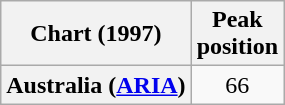<table class="wikitable plainrowheaders" style="text-align:center">
<tr>
<th scope="col">Chart (1997)</th>
<th scope="col">Peak<br>position</th>
</tr>
<tr>
<th scope="row">Australia (<a href='#'>ARIA</a>)</th>
<td>66</td>
</tr>
</table>
